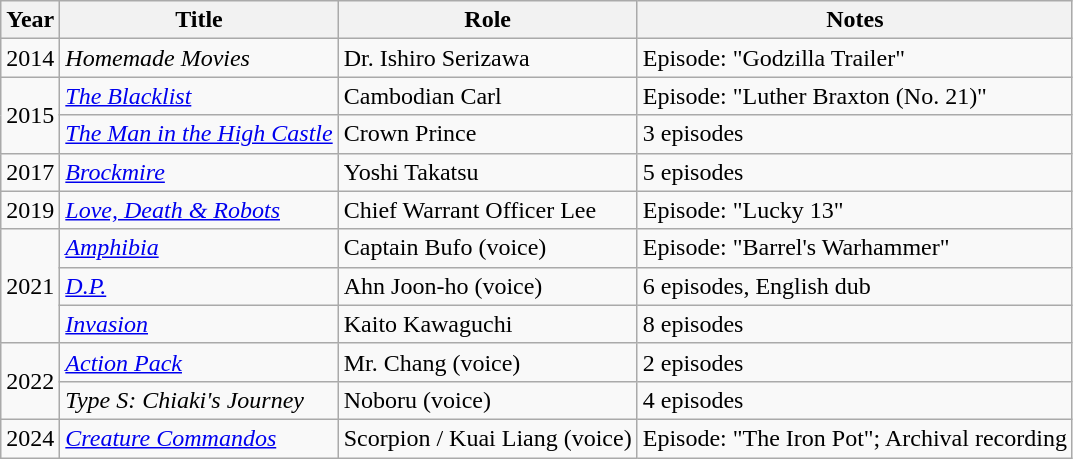<table class="wikitable sortable">
<tr>
<th>Year</th>
<th>Title</th>
<th>Role</th>
<th>Notes</th>
</tr>
<tr>
<td>2014</td>
<td><em>Homemade Movies</em></td>
<td>Dr. Ishiro Serizawa</td>
<td>Episode: "Godzilla Trailer"</td>
</tr>
<tr>
<td rowspan="2">2015</td>
<td><em><a href='#'>The Blacklist</a></em></td>
<td>Cambodian Carl</td>
<td>Episode: "Luther Braxton (No. 21)"</td>
</tr>
<tr>
<td><em><a href='#'>The Man in the High Castle</a></em></td>
<td>Crown Prince</td>
<td>3 episodes</td>
</tr>
<tr>
<td>2017</td>
<td><em><a href='#'>Brockmire</a></em></td>
<td>Yoshi Takatsu</td>
<td>5 episodes</td>
</tr>
<tr>
<td>2019</td>
<td><em><a href='#'>Love, Death & Robots</a></em></td>
<td>Chief Warrant Officer Lee</td>
<td>Episode: "Lucky 13"</td>
</tr>
<tr>
<td rowspan="3">2021</td>
<td><em><a href='#'>Amphibia</a></em></td>
<td>Captain Bufo (voice)</td>
<td>Episode: "Barrel's Warhammer"</td>
</tr>
<tr>
<td><em><a href='#'>D.P.</a></em></td>
<td>Ahn Joon-ho (voice)</td>
<td>6 episodes, English dub</td>
</tr>
<tr>
<td><em><a href='#'>Invasion</a></em></td>
<td>Kaito Kawaguchi</td>
<td>8 episodes</td>
</tr>
<tr>
<td rowspan="2">2022</td>
<td><em><a href='#'>Action Pack</a></em></td>
<td>Mr. Chang (voice)</td>
<td>2 episodes</td>
</tr>
<tr>
<td><em>Type S: Chiaki's Journey</em></td>
<td>Noboru (voice)</td>
<td>4 episodes</td>
</tr>
<tr>
<td>2024</td>
<td><em><a href='#'>Creature Commandos</a></em></td>
<td>Scorpion / Kuai Liang (voice)</td>
<td>Episode: "The Iron Pot"; Archival recording </td>
</tr>
</table>
